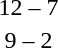<table style="text-align:center">
<tr>
<th width=200></th>
<th width=100></th>
<th width=200></th>
</tr>
<tr>
<td align=right><strong></strong></td>
<td>12 – 7</td>
<td align=left></td>
</tr>
<tr>
<td align=right><strong></strong></td>
<td>9 – 2</td>
<td align=left></td>
</tr>
</table>
